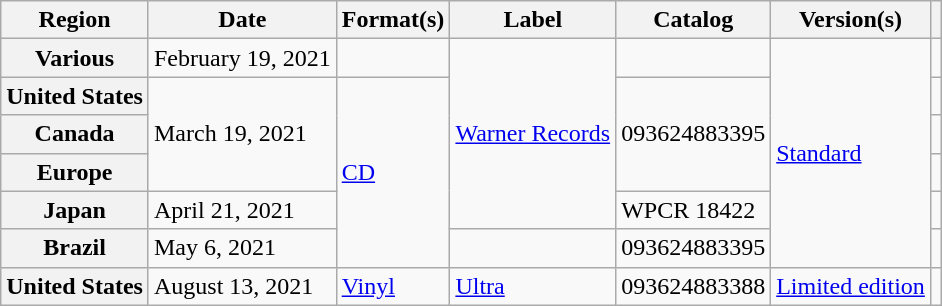<table class="wikitable plainrowheaders">
<tr>
<th scope="col">Region</th>
<th scope="col">Date</th>
<th scope="col">Format(s)</th>
<th scope="col">Label</th>
<th>Catalog</th>
<th scope="col">Version(s)</th>
<th scope="col"></th>
</tr>
<tr>
<th scope="row">Various</th>
<td>February 19, 2021</td>
<td></td>
<td rowspan="5"><a href='#'>Warner Records</a></td>
<td></td>
<td rowspan="6"><a href='#'>Standard</a></td>
<td style="text-align:center;"></td>
</tr>
<tr>
<th scope="row">United States</th>
<td rowspan="3">March 19, 2021</td>
<td rowspan="5"><a href='#'>CD</a></td>
<td rowspan="3">093624883395</td>
<td style="text-align:center;"></td>
</tr>
<tr>
<th scope="row">Canada</th>
<td style="text-align:center;"></td>
</tr>
<tr>
<th scope="row">Europe</th>
<td style="text-align:center;"></td>
</tr>
<tr>
<th scope="row">Japan</th>
<td>April 21, 2021</td>
<td>WPCR 18422</td>
<td style="text-align:center;"></td>
</tr>
<tr>
<th scope="row">Brazil</th>
<td>May 6, 2021</td>
<td></td>
<td>093624883395</td>
<td style="text-align:center;"></td>
</tr>
<tr>
<th scope="row">United States</th>
<td>August 13, 2021</td>
<td><a href='#'>Vinyl</a></td>
<td><a href='#'>Ultra</a></td>
<td>093624883388</td>
<td><a href='#'>Limited edition</a></td>
<td style="text-align:center;"></td>
</tr>
</table>
